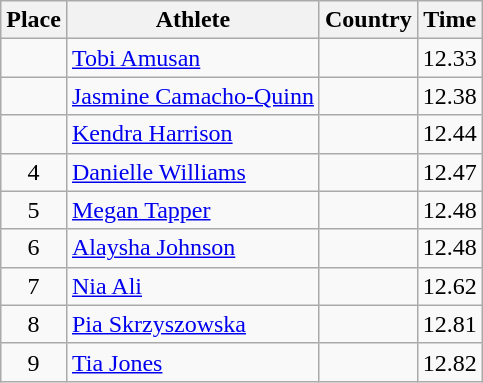<table class="wikitable">
<tr>
<th>Place</th>
<th>Athlete</th>
<th>Country</th>
<th>Time</th>
</tr>
<tr>
<td align=center></td>
<td><a href='#'>Tobi Amusan</a></td>
<td></td>
<td>12.33</td>
</tr>
<tr>
<td align=center></td>
<td><a href='#'>Jasmine Camacho-Quinn</a></td>
<td></td>
<td>12.38</td>
</tr>
<tr>
<td align=center></td>
<td><a href='#'>Kendra Harrison</a></td>
<td></td>
<td>12.44</td>
</tr>
<tr>
<td align=center>4</td>
<td><a href='#'>Danielle Williams</a></td>
<td></td>
<td>12.47</td>
</tr>
<tr>
<td align=center>5</td>
<td><a href='#'>Megan Tapper</a></td>
<td></td>
<td>12.48</td>
</tr>
<tr>
<td align=center>6</td>
<td><a href='#'>Alaysha Johnson</a></td>
<td></td>
<td>12.48</td>
</tr>
<tr>
<td align=center>7</td>
<td><a href='#'>Nia Ali</a></td>
<td></td>
<td>12.62</td>
</tr>
<tr>
<td align=center>8</td>
<td><a href='#'>Pia Skrzyszowska</a></td>
<td></td>
<td>12.81</td>
</tr>
<tr>
<td align=center>9</td>
<td><a href='#'>Tia Jones</a></td>
<td></td>
<td>12.82</td>
</tr>
</table>
